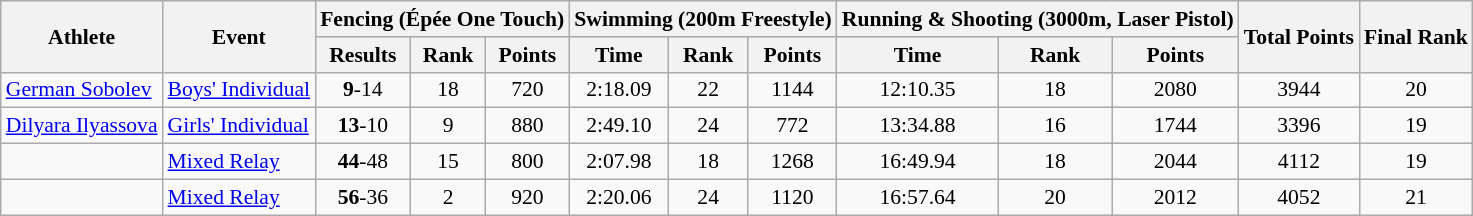<table class="wikitable" border="1" style="font-size:90%">
<tr>
<th rowspan=2>Athlete</th>
<th rowspan=2>Event</th>
<th colspan=3>Fencing (Épée One Touch)</th>
<th colspan=3>Swimming (200m Freestyle)</th>
<th colspan=3>Running & Shooting (3000m, Laser Pistol)</th>
<th rowspan=2>Total Points</th>
<th rowspan=2>Final Rank</th>
</tr>
<tr>
<th>Results</th>
<th>Rank</th>
<th>Points</th>
<th>Time</th>
<th>Rank</th>
<th>Points</th>
<th>Time</th>
<th>Rank</th>
<th>Points</th>
</tr>
<tr>
<td><a href='#'>German Sobolev</a></td>
<td><a href='#'>Boys' Individual</a></td>
<td align=center><strong>9</strong>-14</td>
<td align=center>18</td>
<td align=center>720</td>
<td align=center>2:18.09</td>
<td align=center>22</td>
<td align=center>1144</td>
<td align=center>12:10.35</td>
<td align=center>18</td>
<td align=center>2080</td>
<td align=center>3944</td>
<td align=center>20</td>
</tr>
<tr>
<td><a href='#'>Dilyara Ilyassova</a></td>
<td><a href='#'>Girls' Individual</a></td>
<td align=center><strong>13</strong>-10</td>
<td align=center>9</td>
<td align=center>880</td>
<td align=center>2:49.10</td>
<td align=center>24</td>
<td align=center>772</td>
<td align=center>13:34.88</td>
<td align=center>16</td>
<td align=center>1744</td>
<td align=center>3396</td>
<td align=center>19</td>
</tr>
<tr>
<td><br></td>
<td><a href='#'>Mixed Relay</a></td>
<td align=center><strong>44</strong>-48</td>
<td align=center>15</td>
<td align=center>800</td>
<td align=center>2:07.98</td>
<td align=center>18</td>
<td align=center>1268</td>
<td align=center>16:49.94</td>
<td align=center>18</td>
<td align=center>2044</td>
<td align=center>4112</td>
<td align=center>19</td>
</tr>
<tr>
<td><br></td>
<td><a href='#'>Mixed Relay</a></td>
<td align=center><strong>56</strong>-36</td>
<td align=center>2</td>
<td align=center>920</td>
<td align=center>2:20.06</td>
<td align=center>24</td>
<td align=center>1120</td>
<td align=center>16:57.64</td>
<td align=center>20</td>
<td align=center>2012</td>
<td align=center>4052</td>
<td align=center>21</td>
</tr>
</table>
